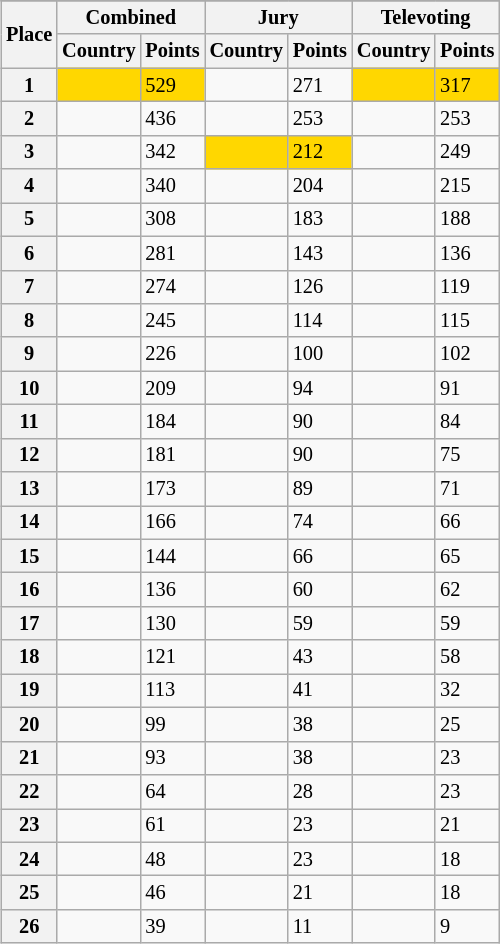<table class="wikitable collapsible plainrowheaders" style="float:right; margin:10px; font-size:85%;">
<tr>
</tr>
<tr>
<th scope="col" rowspan="2">Place</th>
<th scope="col" colspan="2">Combined</th>
<th scope="col" colspan="2">Jury</th>
<th scope="col" colspan="2">Televoting</th>
</tr>
<tr>
<th scope="col">Country</th>
<th scope="col">Points</th>
<th scope="col">Country</th>
<th scope="col">Points</th>
<th scope="col">Country</th>
<th scope="col">Points</th>
</tr>
<tr>
<th scope="row" style="text-align:center">1</th>
<td bgcolor="gold"></td>
<td bgcolor="gold">529</td>
<td></td>
<td>271</td>
<td bgcolor="gold"></td>
<td bgcolor="gold">317</td>
</tr>
<tr>
<th scope="row" style="text-align:center">2</th>
<td></td>
<td>436</td>
<td></td>
<td>253</td>
<td></td>
<td>253</td>
</tr>
<tr>
<th scope="row" style="text-align:center">3</th>
<td></td>
<td>342</td>
<td bgcolor="gold"></td>
<td bgcolor="gold">212</td>
<td></td>
<td>249</td>
</tr>
<tr>
<th scope="row" style="text-align:center">4</th>
<td></td>
<td>340</td>
<td></td>
<td>204</td>
<td></td>
<td>215</td>
</tr>
<tr>
<th scope="row" style="text-align:center">5</th>
<td></td>
<td>308</td>
<td></td>
<td>183</td>
<td></td>
<td>188</td>
</tr>
<tr>
<th scope="row" style="text-align:center">6</th>
<td></td>
<td>281</td>
<td></td>
<td>143</td>
<td></td>
<td>136</td>
</tr>
<tr>
<th scope="row" style="text-align:center">7</th>
<td></td>
<td>274</td>
<td></td>
<td>126</td>
<td></td>
<td>119</td>
</tr>
<tr>
<th scope="row" style="text-align:center">8</th>
<td></td>
<td>245</td>
<td></td>
<td>114</td>
<td></td>
<td>115</td>
</tr>
<tr>
<th scope="row" style="text-align:center">9</th>
<td></td>
<td>226</td>
<td></td>
<td>100</td>
<td></td>
<td>102</td>
</tr>
<tr>
<th scope="row" style="text-align:center">10</th>
<td></td>
<td>209</td>
<td></td>
<td>94</td>
<td></td>
<td>91</td>
</tr>
<tr>
<th scope="row" style="text-align:center">11</th>
<td></td>
<td>184</td>
<td></td>
<td>90</td>
<td></td>
<td>84</td>
</tr>
<tr>
<th scope="row" style="text-align:center">12</th>
<td></td>
<td>181</td>
<td></td>
<td>90</td>
<td></td>
<td>75</td>
</tr>
<tr>
<th scope="row" style="text-align:center">13</th>
<td></td>
<td>173</td>
<td></td>
<td>89</td>
<td></td>
<td>71</td>
</tr>
<tr>
<th scope="row" style="text-align:center">14</th>
<td></td>
<td>166</td>
<td></td>
<td>74</td>
<td></td>
<td>66</td>
</tr>
<tr>
<th scope="row" style="text-align:center">15</th>
<td></td>
<td>144</td>
<td></td>
<td>66</td>
<td></td>
<td>65</td>
</tr>
<tr>
<th scope="row" style="text-align:center">16</th>
<td></td>
<td>136</td>
<td></td>
<td>60</td>
<td></td>
<td>62</td>
</tr>
<tr>
<th scope="row" style="text-align:center">17</th>
<td></td>
<td>130</td>
<td></td>
<td>59</td>
<td></td>
<td>59</td>
</tr>
<tr>
<th scope="row" style="text-align:center">18</th>
<td></td>
<td>121</td>
<td></td>
<td>43</td>
<td></td>
<td>58</td>
</tr>
<tr>
<th scope="row" style="text-align:center">19</th>
<td></td>
<td>113</td>
<td></td>
<td>41</td>
<td></td>
<td>32</td>
</tr>
<tr>
<th scope="row" style="text-align:center">20</th>
<td></td>
<td>99</td>
<td></td>
<td>38</td>
<td></td>
<td>25</td>
</tr>
<tr>
<th scope="row" style="text-align:center">21</th>
<td></td>
<td>93</td>
<td></td>
<td>38</td>
<td></td>
<td>23</td>
</tr>
<tr>
<th scope="row" style="text-align:center">22</th>
<td></td>
<td>64</td>
<td></td>
<td>28</td>
<td></td>
<td>23</td>
</tr>
<tr>
<th scope="row" style="text-align:center">23</th>
<td></td>
<td>61</td>
<td></td>
<td>23</td>
<td></td>
<td>21</td>
</tr>
<tr>
<th scope="row" style="text-align:center">24</th>
<td></td>
<td>48</td>
<td></td>
<td>23</td>
<td></td>
<td>18</td>
</tr>
<tr>
<th scope="row" style="text-align:center">25</th>
<td></td>
<td>46</td>
<td></td>
<td>21</td>
<td></td>
<td>18</td>
</tr>
<tr>
<th scope="row" style="text-align:center">26</th>
<td></td>
<td>39</td>
<td></td>
<td>11</td>
<td></td>
<td>9</td>
</tr>
</table>
